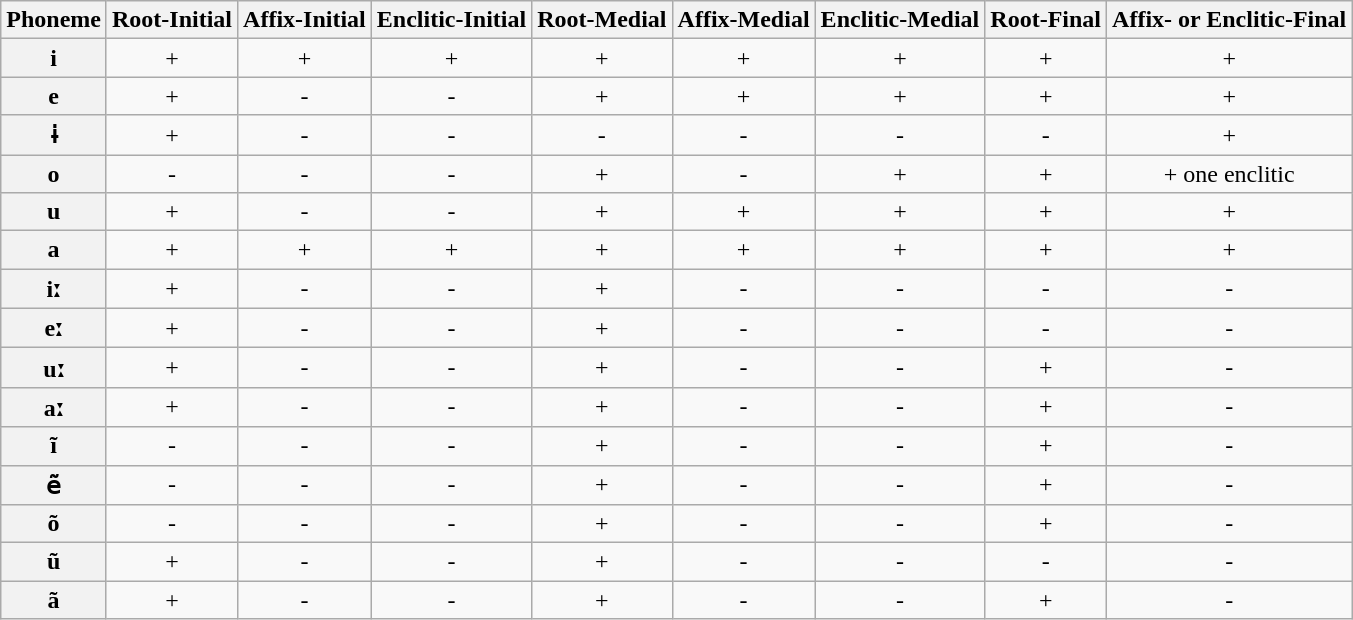<table class="wikitable" style="text-align:center;">
<tr>
<th>Phoneme</th>
<th>Root-Initial</th>
<th>Affix-Initial</th>
<th>Enclitic-Initial</th>
<th>Root-Medial</th>
<th>Affix-Medial</th>
<th>Enclitic-Medial</th>
<th>Root-Final</th>
<th>Affix- or Enclitic-Final</th>
</tr>
<tr>
<th>i</th>
<td>+</td>
<td>+</td>
<td>+</td>
<td>+</td>
<td>+</td>
<td>+</td>
<td>+</td>
<td>+</td>
</tr>
<tr>
<th>e</th>
<td>+</td>
<td>-</td>
<td>-</td>
<td>+</td>
<td>+</td>
<td>+</td>
<td>+</td>
<td>+</td>
</tr>
<tr>
<th>ɨ</th>
<td>+</td>
<td>-</td>
<td>-</td>
<td>-</td>
<td>-</td>
<td>-</td>
<td>-</td>
<td>+</td>
</tr>
<tr>
<th>o</th>
<td>-</td>
<td>-</td>
<td>-</td>
<td>+</td>
<td>-</td>
<td>+</td>
<td>+</td>
<td>+ one enclitic</td>
</tr>
<tr>
<th>u</th>
<td>+</td>
<td>-</td>
<td>-</td>
<td>+</td>
<td>+</td>
<td>+</td>
<td>+</td>
<td>+</td>
</tr>
<tr>
<th>a</th>
<td>+</td>
<td>+</td>
<td>+</td>
<td>+</td>
<td>+</td>
<td>+</td>
<td>+</td>
<td>+</td>
</tr>
<tr>
<th>iː</th>
<td>+</td>
<td>-</td>
<td>-</td>
<td>+</td>
<td>-</td>
<td>-</td>
<td>-</td>
<td>-</td>
</tr>
<tr>
<th>eː</th>
<td>+</td>
<td>-</td>
<td>-</td>
<td>+</td>
<td>-</td>
<td>-</td>
<td>-</td>
<td>-</td>
</tr>
<tr>
<th>uː</th>
<td>+</td>
<td>-</td>
<td>-</td>
<td>+</td>
<td>-</td>
<td>-</td>
<td>+</td>
<td>-</td>
</tr>
<tr>
<th>aː</th>
<td>+</td>
<td>-</td>
<td>-</td>
<td>+</td>
<td>-</td>
<td>-</td>
<td>+</td>
<td>-</td>
</tr>
<tr>
<th>ĩ</th>
<td>-</td>
<td>-</td>
<td>-</td>
<td>+</td>
<td>-</td>
<td>-</td>
<td>+</td>
<td>-</td>
</tr>
<tr>
<th>ẽ</th>
<td>-</td>
<td>-</td>
<td>-</td>
<td>+</td>
<td>-</td>
<td>-</td>
<td>+</td>
<td>-</td>
</tr>
<tr>
<th>õ</th>
<td>-</td>
<td>-</td>
<td>-</td>
<td>+</td>
<td>-</td>
<td>-</td>
<td>+</td>
<td>-</td>
</tr>
<tr>
<th>ũ</th>
<td>+</td>
<td>-</td>
<td>-</td>
<td>+</td>
<td>-</td>
<td>-</td>
<td>-</td>
<td>-</td>
</tr>
<tr>
<th>ã</th>
<td>+</td>
<td>-</td>
<td>-</td>
<td>+</td>
<td>-</td>
<td>-</td>
<td>+</td>
<td>-</td>
</tr>
</table>
